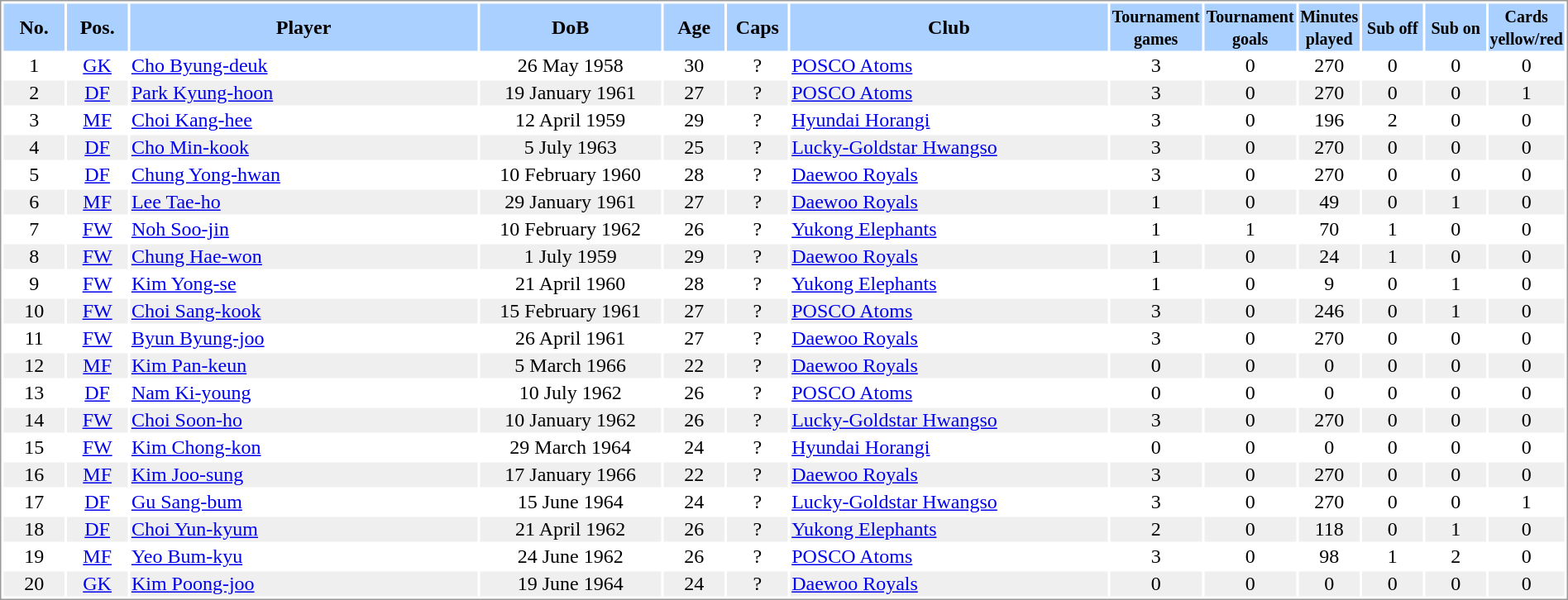<table border="0" width="100%" style="border: 1px solid #999; background-color:#FFFFFF; text-align:center">
<tr align="center" bgcolor="#AAD0FF">
<th width=4%>No.</th>
<th width=4%>Pos.</th>
<th width=23%>Player</th>
<th width=12%>DoB</th>
<th width=4%>Age</th>
<th width=4%>Caps</th>
<th width=21%>Club</th>
<th width=6%><small>Tournament<br>games</small></th>
<th width=6%><small>Tournament<br>goals</small></th>
<th width=4%><small>Minutes<br>played</small></th>
<th width=4%><small>Sub off</small></th>
<th width=4%><small>Sub on</small></th>
<th width=4%><small>Cards<br>yellow/red</small></th>
</tr>
<tr>
<td>1</td>
<td><a href='#'>GK</a></td>
<td align="left"><a href='#'>Cho Byung-deuk</a></td>
<td>26 May 1958</td>
<td>30</td>
<td>?</td>
<td align="left"> <a href='#'>POSCO Atoms</a></td>
<td>3</td>
<td>0</td>
<td>270</td>
<td>0</td>
<td>0</td>
<td>0</td>
</tr>
<tr bgcolor="#EFEFEF">
<td>2</td>
<td><a href='#'>DF</a></td>
<td align="left"><a href='#'>Park Kyung-hoon</a></td>
<td>19 January 1961</td>
<td>27</td>
<td>?</td>
<td align="left"> <a href='#'>POSCO Atoms</a></td>
<td>3</td>
<td>0</td>
<td>270</td>
<td>0</td>
<td>0</td>
<td>1</td>
</tr>
<tr>
<td>3</td>
<td><a href='#'>MF</a></td>
<td align="left"><a href='#'>Choi Kang-hee</a></td>
<td>12 April 1959</td>
<td>29</td>
<td>?</td>
<td align="left"> <a href='#'>Hyundai Horangi</a></td>
<td>3</td>
<td>0</td>
<td>196</td>
<td>2</td>
<td>0</td>
<td>0</td>
</tr>
<tr bgcolor="#EFEFEF">
<td>4</td>
<td><a href='#'>DF</a></td>
<td align="left"><a href='#'>Cho Min-kook</a></td>
<td>5 July 1963</td>
<td>25</td>
<td>?</td>
<td align="left"> <a href='#'>Lucky-Goldstar Hwangso</a></td>
<td>3</td>
<td>0</td>
<td>270</td>
<td>0</td>
<td>0</td>
<td>0</td>
</tr>
<tr>
<td>5</td>
<td><a href='#'>DF</a></td>
<td align="left"><a href='#'>Chung Yong-hwan</a></td>
<td>10 February 1960</td>
<td>28</td>
<td>?</td>
<td align="left"> <a href='#'>Daewoo Royals</a></td>
<td>3</td>
<td>0</td>
<td>270</td>
<td>0</td>
<td>0</td>
<td>0</td>
</tr>
<tr bgcolor="#EFEFEF">
<td>6</td>
<td><a href='#'>MF</a></td>
<td align="left"><a href='#'>Lee Tae-ho</a></td>
<td>29 January 1961</td>
<td>27</td>
<td>?</td>
<td align="left"> <a href='#'>Daewoo Royals</a></td>
<td>1</td>
<td>0</td>
<td>49</td>
<td>0</td>
<td>1</td>
<td>0</td>
</tr>
<tr>
<td>7</td>
<td><a href='#'>FW</a></td>
<td align="left"><a href='#'>Noh Soo-jin</a></td>
<td>10 February 1962</td>
<td>26</td>
<td>?</td>
<td align="left"> <a href='#'>Yukong Elephants</a></td>
<td>1</td>
<td>1</td>
<td>70</td>
<td>1</td>
<td>0</td>
<td>0</td>
</tr>
<tr bgcolor="#EFEFEF">
<td>8</td>
<td><a href='#'>FW</a></td>
<td align="left"><a href='#'>Chung Hae-won</a></td>
<td>1 July 1959</td>
<td>29</td>
<td>?</td>
<td align="left"> <a href='#'>Daewoo Royals</a></td>
<td>1</td>
<td>0</td>
<td>24</td>
<td>1</td>
<td>0</td>
<td>0</td>
</tr>
<tr>
<td>9</td>
<td><a href='#'>FW</a></td>
<td align="left"><a href='#'>Kim Yong-se</a></td>
<td>21 April 1960</td>
<td>28</td>
<td>?</td>
<td align="left"> <a href='#'>Yukong Elephants</a></td>
<td>1</td>
<td>0</td>
<td>9</td>
<td>0</td>
<td>1</td>
<td>0</td>
</tr>
<tr bgcolor="#EFEFEF">
<td>10</td>
<td><a href='#'>FW</a></td>
<td align="left"><a href='#'>Choi Sang-kook</a></td>
<td>15 February 1961</td>
<td>27</td>
<td>?</td>
<td align="left"> <a href='#'>POSCO Atoms</a></td>
<td>3</td>
<td>0</td>
<td>246</td>
<td>0</td>
<td>1</td>
<td>0</td>
</tr>
<tr>
<td>11</td>
<td><a href='#'>FW</a></td>
<td align="left"><a href='#'>Byun Byung-joo</a></td>
<td>26 April 1961</td>
<td>27</td>
<td>?</td>
<td align="left"> <a href='#'>Daewoo Royals</a></td>
<td>3</td>
<td>0</td>
<td>270</td>
<td>0</td>
<td>0</td>
<td>0</td>
</tr>
<tr bgcolor="#EFEFEF">
<td>12</td>
<td><a href='#'>MF</a></td>
<td align="left"><a href='#'>Kim Pan-keun</a></td>
<td>5 March 1966</td>
<td>22</td>
<td>?</td>
<td align="left"> <a href='#'>Daewoo Royals</a></td>
<td>0</td>
<td>0</td>
<td>0</td>
<td>0</td>
<td>0</td>
<td>0</td>
</tr>
<tr>
<td>13</td>
<td><a href='#'>DF</a></td>
<td align="left"><a href='#'>Nam Ki-young</a></td>
<td>10 July 1962</td>
<td>26</td>
<td>?</td>
<td align="left"> <a href='#'>POSCO Atoms</a></td>
<td>0</td>
<td>0</td>
<td>0</td>
<td>0</td>
<td>0</td>
<td>0</td>
</tr>
<tr bgcolor="#EFEFEF">
<td>14</td>
<td><a href='#'>FW</a></td>
<td align="left"><a href='#'>Choi Soon-ho</a></td>
<td>10 January 1962</td>
<td>26</td>
<td>?</td>
<td align="left"> <a href='#'>Lucky-Goldstar Hwangso</a></td>
<td>3</td>
<td>0</td>
<td>270</td>
<td>0</td>
<td>0</td>
<td>0</td>
</tr>
<tr>
<td>15</td>
<td><a href='#'>FW</a></td>
<td align="left"><a href='#'>Kim Chong-kon</a></td>
<td>29 March 1964</td>
<td>24</td>
<td>?</td>
<td align="left"> <a href='#'>Hyundai Horangi</a></td>
<td>0</td>
<td>0</td>
<td>0</td>
<td>0</td>
<td>0</td>
<td>0</td>
</tr>
<tr bgcolor="#EFEFEF">
<td>16</td>
<td><a href='#'>MF</a></td>
<td align="left"><a href='#'>Kim Joo-sung</a></td>
<td>17 January 1966</td>
<td>22</td>
<td>?</td>
<td align="left"> <a href='#'>Daewoo Royals</a></td>
<td>3</td>
<td>0</td>
<td>270</td>
<td>0</td>
<td>0</td>
<td>0</td>
</tr>
<tr>
<td>17</td>
<td><a href='#'>DF</a></td>
<td align="left"><a href='#'>Gu Sang-bum</a></td>
<td>15 June 1964</td>
<td>24</td>
<td>?</td>
<td align="left"> <a href='#'>Lucky-Goldstar Hwangso</a></td>
<td>3</td>
<td>0</td>
<td>270</td>
<td>0</td>
<td>0</td>
<td>1</td>
</tr>
<tr bgcolor="#EFEFEF">
<td>18</td>
<td><a href='#'>DF</a></td>
<td align="left"><a href='#'>Choi Yun-kyum</a></td>
<td>21 April 1962</td>
<td>26</td>
<td>?</td>
<td align="left"> <a href='#'>Yukong Elephants</a></td>
<td>2</td>
<td>0</td>
<td>118</td>
<td>0</td>
<td>1</td>
<td>0</td>
</tr>
<tr>
<td>19</td>
<td><a href='#'>MF</a></td>
<td align="left"><a href='#'>Yeo Bum-kyu</a></td>
<td>24 June 1962</td>
<td>26</td>
<td>?</td>
<td align="left"> <a href='#'>POSCO Atoms</a></td>
<td>3</td>
<td>0</td>
<td>98</td>
<td>1</td>
<td>2</td>
<td>0</td>
</tr>
<tr bgcolor="#EFEFEF">
<td>20</td>
<td><a href='#'>GK</a></td>
<td align="left"><a href='#'>Kim Poong-joo</a></td>
<td>19 June 1964</td>
<td>24</td>
<td>?</td>
<td align="left"> <a href='#'>Daewoo Royals</a></td>
<td>0</td>
<td>0</td>
<td>0</td>
<td>0</td>
<td>0</td>
<td>0</td>
</tr>
</table>
